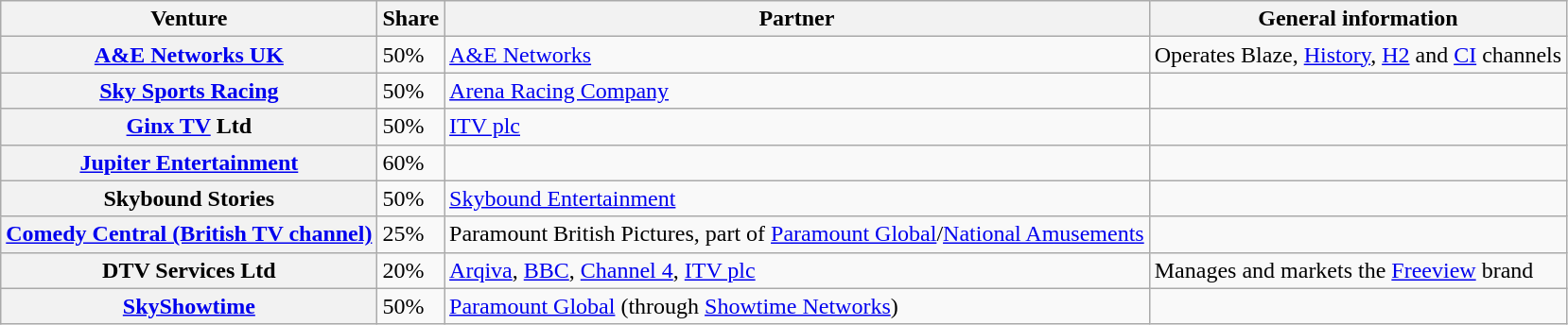<table class="wikitable">
<tr>
<th scope="col">Venture</th>
<th scope="col">Share</th>
<th scope="col">Partner</th>
<th scope="col">General information</th>
</tr>
<tr>
<th scope="row"><a href='#'>A&E Networks UK</a></th>
<td>50%</td>
<td><a href='#'>A&E Networks</a></td>
<td>Operates Blaze, <a href='#'>History</a>, <a href='#'>H2</a> and <a href='#'>CI</a> channels</td>
</tr>
<tr>
<th scope="row"><a href='#'>Sky Sports Racing</a></th>
<td>50%</td>
<td><a href='#'>Arena Racing Company</a></td>
<td></td>
</tr>
<tr>
<th scope="row"><a href='#'>Ginx TV</a> Ltd</th>
<td>50%</td>
<td><a href='#'>ITV plc</a></td>
<td></td>
</tr>
<tr>
<th scope="row"><a href='#'>Jupiter Entertainment</a></th>
<td>60%</td>
<td></td>
<td></td>
</tr>
<tr>
<th scope="row">Skybound Stories</th>
<td>50%</td>
<td><a href='#'>Skybound Entertainment</a></td>
<td></td>
</tr>
<tr>
<th scope="row"><a href='#'>Comedy Central (British TV channel)</a></th>
<td>25%</td>
<td>Paramount British Pictures, part of <a href='#'>Paramount Global</a>/<a href='#'>National Amusements</a></td>
<td></td>
</tr>
<tr>
<th scope="row">DTV Services Ltd</th>
<td>20%</td>
<td><a href='#'>Arqiva</a>, <a href='#'>BBC</a>, <a href='#'>Channel 4</a>, <a href='#'>ITV plc</a></td>
<td>Manages and markets the <a href='#'>Freeview</a> brand</td>
</tr>
<tr>
<th><a href='#'>SkyShowtime</a></th>
<td>50%</td>
<td><a href='#'>Paramount Global</a> (through <a href='#'>Showtime Networks</a>)</td>
<td></td>
</tr>
</table>
